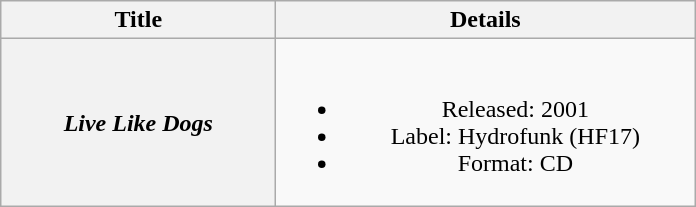<table class="wikitable plainrowheaders" style="text-align:center;" border="1">
<tr>
<th scope="col" style="width:11em;">Title</th>
<th scope="col" style="width:17em;">Details</th>
</tr>
<tr>
<th scope="row"><em>Live Like Dogs</em></th>
<td><br><ul><li>Released: 2001</li><li>Label: Hydrofunk (HF17)</li><li>Format: CD</li></ul></td>
</tr>
</table>
